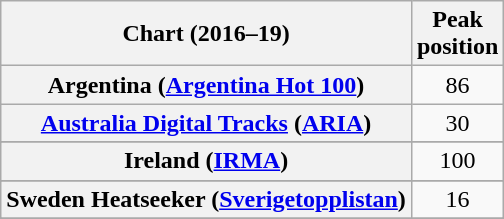<table class="wikitable sortable plainrowheaders" style="text-align:center">
<tr>
<th scope="col">Chart (2016–19)</th>
<th scope="col">Peak<br> position</th>
</tr>
<tr>
<th scope="row">Argentina (<a href='#'>Argentina Hot 100</a>)</th>
<td>86</td>
</tr>
<tr>
<th scope="row"><a href='#'>Australia Digital Tracks</a> (<a href='#'>ARIA</a>)</th>
<td>30</td>
</tr>
<tr>
</tr>
<tr>
</tr>
<tr>
<th scope="row">Ireland (<a href='#'>IRMA</a>)</th>
<td>100</td>
</tr>
<tr>
</tr>
<tr>
</tr>
<tr>
<th scope="row">Sweden Heatseeker (<a href='#'>Sverigetopplistan</a>)</th>
<td>16</td>
</tr>
<tr>
</tr>
<tr>
</tr>
<tr>
</tr>
</table>
